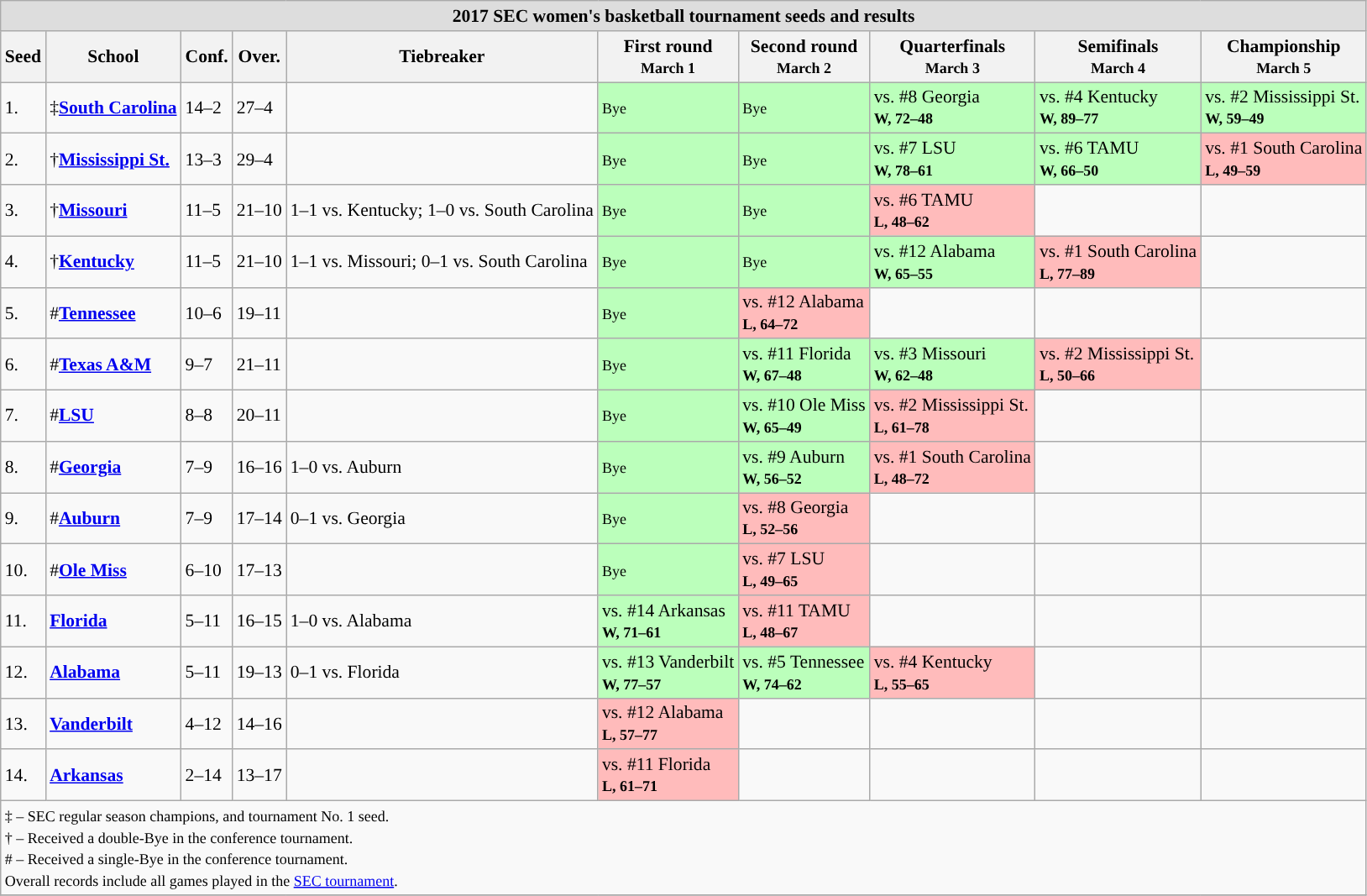<table class="wikitable" style="white-space:nowrap; font-size:90%;">
<tr>
<td colspan="10" style="text-align:center; background:#DDDDDD; font:#000000"><strong>2017 SEC women's basketball tournament seeds and results</strong></td>
</tr>
<tr bgcolor="#efefef">
<th>Seed</th>
<th>School</th>
<th>Conf.</th>
<th>Over.</th>
<th>Tiebreaker</th>
<th>First round<br><small>March 1</small></th>
<th>Second round<br><small>March 2</small></th>
<th>Quarterfinals<br><small>March 3</small></th>
<th>Semifinals<br><small>March 4</small></th>
<th>Championship<br><small>March 5</small></th>
</tr>
<tr>
<td>1.</td>
<td>‡<strong><a href='#'>South Carolina</a></strong></td>
<td>14–2</td>
<td>27–4</td>
<td></td>
<td style="background:#bfb;"><small>Bye</small></td>
<td style="background:#bfb;"><small>Bye</small></td>
<td style="background:#bfb;">vs. #8 Georgia<br><small><strong>W, 72–48</strong></small></td>
<td style="background:#bfb;">vs. #4 Kentucky<br><small><strong>W, 89–77</strong></small></td>
<td style="background:#bfb;">vs. #2 Mississippi St.<br><small><strong>W, 59–49</strong></small></td>
</tr>
<tr>
<td>2.</td>
<td>†<strong><a href='#'>Mississippi St.</a></strong></td>
<td>13–3</td>
<td>29–4</td>
<td></td>
<td style="background:#bfb;"><small>Bye</small></td>
<td style="background:#bfb;"><small>Bye</small></td>
<td style="background:#bfb;">vs. #7 LSU<br><small><strong>W, 78–61</strong></small></td>
<td style="background:#bfb;">vs. #6 TAMU<br><small><strong>W, 66–50</strong></small></td>
<td style="background:#fbb;">vs. #1 South Carolina<br><small><strong>L, 49–59</strong></small></td>
</tr>
<tr>
<td>3.</td>
<td>†<strong><a href='#'>Missouri</a></strong></td>
<td>11–5</td>
<td>21–10</td>
<td>1–1 vs. Kentucky; 1–0 vs. South Carolina</td>
<td style="background:#bfb;"><small>Bye</small></td>
<td style="background:#bfb;"><small>Bye</small></td>
<td style="background:#fbb;">vs. #6 TAMU<br><small><strong>L, 48–62</strong></small></td>
<td></td>
<td></td>
</tr>
<tr>
<td>4.</td>
<td>†<strong><a href='#'>Kentucky</a></strong></td>
<td>11–5</td>
<td>21–10</td>
<td>1–1 vs. Missouri; 0–1 vs. South Carolina</td>
<td style="background:#bfb;"><small>Bye</small></td>
<td style="background:#bfb;"><small>Bye</small></td>
<td style="background:#bfb;">vs. #12 Alabama<br><small><strong>W, 65–55</strong></small></td>
<td style="background:#fbb;">vs. #1 South Carolina<br><small><strong>L, 77–89</strong></small></td>
<td></td>
</tr>
<tr>
<td>5.</td>
<td>#<strong><a href='#'>Tennessee</a></strong></td>
<td>10–6</td>
<td>19–11</td>
<td></td>
<td style="background:#bfb;"><small>Bye</small></td>
<td style="background:#fbb;">vs. #12 Alabama<br><small><strong>L, 64–72</strong></small></td>
<td></td>
<td></td>
<td></td>
</tr>
<tr>
<td>6.</td>
<td>#<strong><a href='#'>Texas A&M</a></strong></td>
<td>9–7</td>
<td>21–11</td>
<td></td>
<td style="background:#bfb;"><small>Bye</small></td>
<td style="background:#bfb;">vs. #11 Florida<br><small><strong>W, 67–48</strong></small></td>
<td style="background:#bfb;">vs. #3 Missouri<br><small><strong>W, 62–48</strong></small></td>
<td style="background:#fbb;">vs. #2 Mississippi St.<br><small><strong>L, 50–66</strong></small></td>
<td></td>
</tr>
<tr>
<td>7.</td>
<td>#<strong><a href='#'>LSU</a></strong></td>
<td>8–8</td>
<td>20–11</td>
<td></td>
<td style="background:#bfb;"><small>Bye</small></td>
<td style="background:#bfb;">vs. #10 Ole Miss<br><small><strong>W, 65–49</strong></small></td>
<td style="background:#fbb;">vs. #2 Mississippi St.<br><small><strong>L, 61–78</strong></small></td>
<td></td>
<td></td>
</tr>
<tr>
<td>8.</td>
<td>#<strong><a href='#'>Georgia</a></strong></td>
<td>7–9</td>
<td>16–16</td>
<td>1–0 vs. Auburn</td>
<td style="background:#bfb;"><small>Bye</small></td>
<td style="background:#bfb;">vs. #9 Auburn<br><small><strong>W, 56–52</strong></small></td>
<td style="background:#fbb;">vs. #1 South Carolina<br><small><strong>L, 48–72</strong></small></td>
<td></td>
<td></td>
</tr>
<tr>
<td>9.</td>
<td>#<strong><a href='#'>Auburn</a></strong></td>
<td>7–9</td>
<td>17–14</td>
<td>0–1 vs. Georgia</td>
<td style="background:#bfb;"><small>Bye</small></td>
<td style="background:#fbb;">vs. #8 Georgia<br><small><strong>L, 52–56</strong></small></td>
<td></td>
<td></td>
<td></td>
</tr>
<tr>
<td>10.</td>
<td>#<strong><a href='#'>Ole Miss</a></strong></td>
<td>6–10</td>
<td>17–13</td>
<td></td>
<td style="background:#bfb;"><small>Bye</small></td>
<td style="background:#fbb;">vs. #7 LSU<br><small><strong>L, 49–65</strong></small></td>
<td></td>
<td></td>
<td></td>
</tr>
<tr>
<td>11.</td>
<td><strong><a href='#'>Florida</a></strong></td>
<td>5–11</td>
<td>16–15</td>
<td>1–0 vs. Alabama</td>
<td style="background:#bfb;">vs. #14 Arkansas<br><small><strong>W, 71–61</strong></small></td>
<td style="background:#fbb;">vs. #11 TAMU<br><small><strong>L, 48–67</strong></small></td>
<td></td>
<td></td>
<td></td>
</tr>
<tr>
<td>12.</td>
<td><strong><a href='#'>Alabama</a></strong></td>
<td>5–11</td>
<td>19–13</td>
<td>0–1 vs. Florida</td>
<td style="background:#bfb;">vs. #13 Vanderbilt<br><small><strong>W, 77–57</strong></small></td>
<td style="background:#bfb;">vs. #5 Tennessee<br><small><strong>W, 74–62</strong></small></td>
<td style="background:#fbb;">vs. #4 Kentucky<br><small><strong>L, 55–65</strong></small></td>
<td></td>
<td></td>
</tr>
<tr>
<td>13.</td>
<td><strong><a href='#'>Vanderbilt</a></strong></td>
<td>4–12</td>
<td>14–16</td>
<td></td>
<td style="background:#fbb;">vs. #12 Alabama<br><small><strong>L, 57–77</strong></small></td>
<td></td>
<td></td>
<td></td>
<td></td>
</tr>
<tr>
<td>14.</td>
<td><strong><a href='#'>Arkansas</a></strong></td>
<td>2–14</td>
<td>13–17</td>
<td></td>
<td style="background:#fbb;">vs. #11 Florida<br><small><strong>L, 61–71</strong></small></td>
<td></td>
<td></td>
<td></td>
<td></td>
</tr>
<tr>
<td colspan="10" style="text-align:left;"><small>‡ – SEC regular season champions, and tournament No. 1 seed.<br>† – Received a double-Bye in the conference tournament.<br># – Received a single-Bye in the conference tournament.<br>Overall records include all games played in the <a href='#'>SEC tournament</a>.</small></td>
</tr>
<tr>
</tr>
</table>
